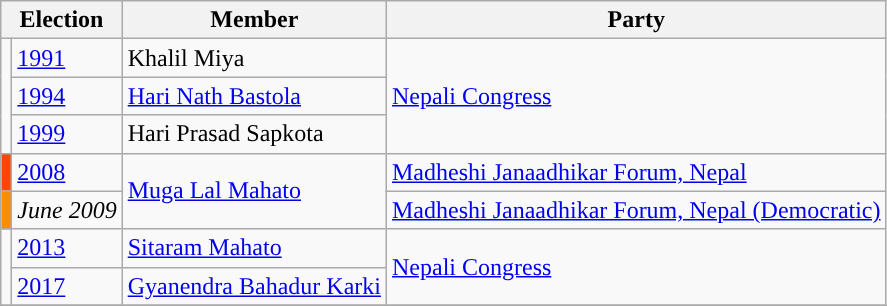<table class="wikitable">
<tr>
<th colspan="2">Election</th>
<th>Member</th>
<th>Party</th>
</tr>
<tr>
<td rowspan="3" style="background-color:"></td>
<td><a href='#'>1991</a></td>
<td>Khalil Miya</td>
<td rowspan="3"><a href='#'>Nepali Congress</a></td>
</tr>
<tr>
<td><a href='#'>1994</a></td>
<td><a href='#'>Hari Nath Bastola</a></td>
</tr>
<tr>
<td><a href='#'>1999</a></td>
<td>Hari Prasad Sapkota</td>
</tr>
<tr>
<td style="background-color:orangered"></td>
<td><a href='#'>2008</a></td>
<td rowspan="2"><a href='#'>Muga Lal Mahato</a></td>
<td><a href='#'>Madheshi Janaadhikar Forum, Nepal</a></td>
</tr>
<tr>
<td style="background-color:darkorange"></td>
<td><em>June 2009</em></td>
<td><a href='#'>Madheshi Janaadhikar Forum, Nepal (Democratic)</a></td>
</tr>
<tr>
<td rowspan="2" style="background-color:"></td>
<td><a href='#'>2013</a></td>
<td><a href='#'>Sitaram Mahato</a></td>
<td rowspan="2"><a href='#'>Nepali Congress</a></td>
</tr>
<tr>
<td><a href='#'>2017</a></td>
<td><a href='#'>Gyanendra Bahadur Karki</a></td>
</tr>
<tr>
</tr>
</table>
